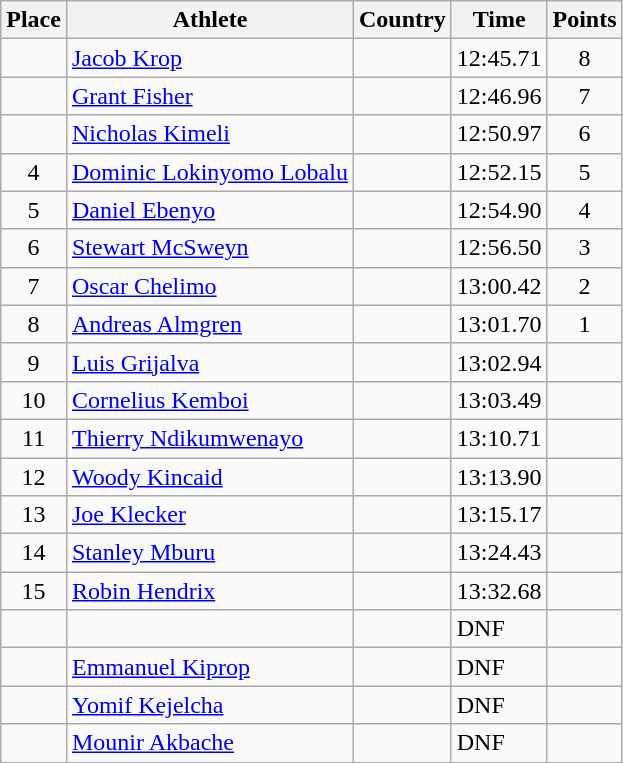<table class="wikitable">
<tr>
<th>Place</th>
<th>Athlete</th>
<th>Country</th>
<th>Time</th>
<th>Points</th>
</tr>
<tr>
<td align=center></td>
<td><a href='#'>Jacob Krop</a></td>
<td></td>
<td>12:45.71</td>
<td align=center>8</td>
</tr>
<tr>
<td align=center></td>
<td><a href='#'>Grant Fisher</a></td>
<td></td>
<td>12:46.96</td>
<td align=center>7</td>
</tr>
<tr>
<td align=center></td>
<td><a href='#'>Nicholas Kimeli</a></td>
<td></td>
<td>12:50.97</td>
<td align=center>6</td>
</tr>
<tr>
<td align=center>4</td>
<td><a href='#'>Dominic Lokinyomo Lobalu</a></td>
<td></td>
<td>12:52.15</td>
<td align=center>5</td>
</tr>
<tr>
<td align=center>5</td>
<td><a href='#'>Daniel Ebenyo</a></td>
<td></td>
<td>12:54.90</td>
<td align=center>4</td>
</tr>
<tr>
<td align=center>6</td>
<td><a href='#'>Stewart McSweyn</a></td>
<td></td>
<td>12:56.50</td>
<td align=center>3</td>
</tr>
<tr>
<td align=center>7</td>
<td><a href='#'>Oscar Chelimo</a></td>
<td></td>
<td>13:00.42</td>
<td align=center>2</td>
</tr>
<tr>
<td align=center>8</td>
<td><a href='#'>Andreas Almgren</a></td>
<td></td>
<td>13:01.70</td>
<td align=center>1</td>
</tr>
<tr>
<td align=center>9</td>
<td><a href='#'>Luis Grijalva</a></td>
<td></td>
<td>13:02.94</td>
<td align=center></td>
</tr>
<tr>
<td align=center>10</td>
<td><a href='#'>Cornelius Kemboi</a></td>
<td></td>
<td>13:03.49</td>
<td align=center></td>
</tr>
<tr>
<td align=center>11</td>
<td><a href='#'>Thierry Ndikumwenayo</a></td>
<td></td>
<td>13:10.71</td>
<td align=center></td>
</tr>
<tr>
<td align=center>12</td>
<td><a href='#'>Woody Kincaid</a></td>
<td></td>
<td>13:13.90</td>
<td align=center></td>
</tr>
<tr>
<td align=center>13</td>
<td><a href='#'>Joe Klecker</a></td>
<td></td>
<td>13:15.17</td>
<td align=center></td>
</tr>
<tr>
<td align=center>14</td>
<td><a href='#'>Stanley Mburu</a></td>
<td></td>
<td>13:24.43</td>
<td align=center></td>
</tr>
<tr>
<td align=center>15</td>
<td><a href='#'>Robin Hendrix</a></td>
<td></td>
<td>13:32.68</td>
<td align=center></td>
</tr>
<tr>
<td align=center></td>
<td></td>
<td></td>
<td>DNF</td>
<td align=center></td>
</tr>
<tr>
<td align=center></td>
<td><a href='#'>Emmanuel Kiprop</a></td>
<td></td>
<td>DNF</td>
<td align=center></td>
</tr>
<tr>
<td align=center></td>
<td><a href='#'>Yomif Kejelcha</a></td>
<td></td>
<td>DNF</td>
<td align=center></td>
</tr>
<tr>
<td align=center></td>
<td><a href='#'>Mounir Akbache</a></td>
<td></td>
<td>DNF</td>
<td align=center></td>
</tr>
</table>
